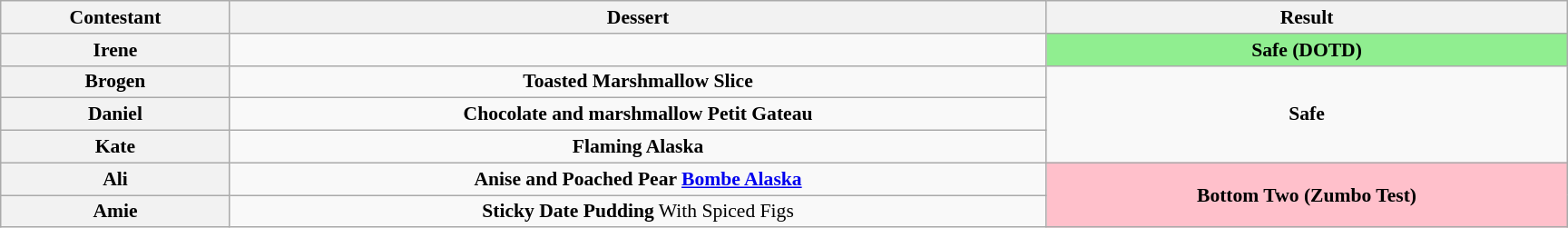<table class="wikitable plainrowheaders" style="text-align:center; font-size:90%; width:80em;">
<tr>
<th>Contestant</th>
<th>Dessert</th>
<th>Result</th>
</tr>
<tr>
<th>Irene</th>
<td></td>
<td style="background:lightgreen;"><strong>Safe (DOTD)</strong></td>
</tr>
<tr>
<th>Brogen</th>
<td><strong>Toasted Marshmallow Slice</strong></td>
<td rowspan="3"><strong>Safe</strong></td>
</tr>
<tr>
<th>Daniel</th>
<td><strong>Chocolate and marshmallow Petit Gateau</strong></td>
</tr>
<tr>
<th>Kate</th>
<td><strong>Flaming Alaska</strong></td>
</tr>
<tr>
<th>Ali</th>
<td><strong>Anise and Poached Pear <a href='#'>Bombe Alaska</a></strong></td>
<td rowspan="2" style="background:pink;"><strong>Bottom Two (Zumbo Test)</strong></td>
</tr>
<tr>
<th>Amie</th>
<td><strong>Sticky Date Pudding</strong> With Spiced Figs</td>
</tr>
</table>
